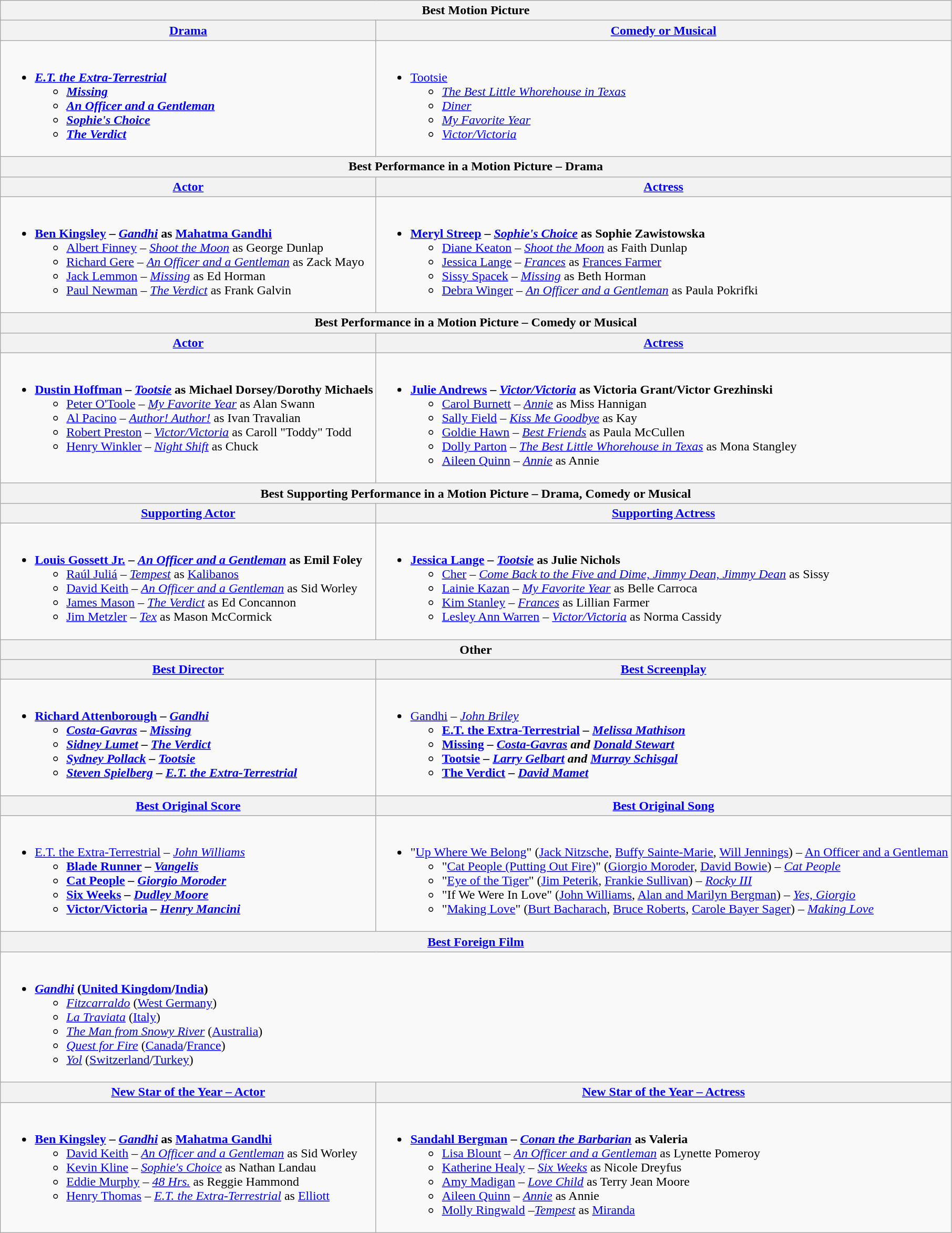<table class="wikitable" style="width=100%">
<tr>
<th colspan="2">Best Motion Picture</th>
</tr>
<tr>
<th style="width=50%"><a href='#'>Drama</a></th>
<th style="width=50%"><a href='#'>Comedy or Musical</a></th>
</tr>
<tr>
<td valign="top"><br><ul><li><strong> <em><a href='#'>E.T. the Extra-Terrestrial</a><strong><em><ul><li></em><a href='#'>Missing</a><em></li><li></em><a href='#'>An Officer and a Gentleman</a><em></li><li></em><a href='#'>Sophie's Choice</a><em></li><li></em><a href='#'>The Verdict</a><em></li></ul></li></ul></td>
<td valign="top"><br><ul><li></strong> </em><a href='#'>Tootsie</a></em></strong><ul><li><em><a href='#'>The Best Little Whorehouse in Texas</a></em></li><li><em><a href='#'>Diner</a></em></li><li><em><a href='#'>My Favorite Year</a></em></li><li><em><a href='#'>Victor/Victoria</a></em></li></ul></li></ul></td>
</tr>
<tr>
<th colspan="2">Best Performance in a Motion Picture – Drama</th>
</tr>
<tr>
<th><a href='#'>Actor</a></th>
<th><a href='#'>Actress</a></th>
</tr>
<tr>
<td valign="top"><br><ul><li><strong> <a href='#'>Ben Kingsley</a> – <em><a href='#'>Gandhi</a></em> as <a href='#'>Mahatma Gandhi</a></strong><ul><li><a href='#'>Albert Finney</a> – <em><a href='#'>Shoot the Moon</a></em> as George Dunlap</li><li><a href='#'>Richard Gere</a> – <em><a href='#'>An Officer and a Gentleman</a></em> as Zack Mayo</li><li><a href='#'>Jack Lemmon</a> – <em><a href='#'>Missing</a></em> as Ed Horman</li><li><a href='#'>Paul Newman</a> – <em><a href='#'>The Verdict</a></em> as Frank Galvin</li></ul></li></ul></td>
<td valign="top"><br><ul><li><strong> <a href='#'>Meryl Streep</a> – <em><a href='#'>Sophie's Choice</a></em> as Sophie Zawistowska</strong><ul><li><a href='#'>Diane Keaton</a> – <em><a href='#'>Shoot the Moon</a></em> as Faith Dunlap</li><li><a href='#'>Jessica Lange</a> – <em><a href='#'>Frances</a></em> as <a href='#'>Frances Farmer</a></li><li><a href='#'>Sissy Spacek</a> – <em><a href='#'>Missing</a></em> as Beth Horman</li><li><a href='#'>Debra Winger</a> – <em><a href='#'>An Officer and a Gentleman</a></em> as Paula Pokrifki</li></ul></li></ul></td>
</tr>
<tr>
<th colspan="2">Best Performance in a Motion Picture – Comedy or Musical</th>
</tr>
<tr>
<th><a href='#'>Actor</a></th>
<th><a href='#'>Actress</a></th>
</tr>
<tr>
<td valign="top"><br><ul><li><strong> <a href='#'>Dustin Hoffman</a> – <em><a href='#'>Tootsie</a></em> as Michael Dorsey/Dorothy Michaels</strong><ul><li><a href='#'>Peter O'Toole</a> – <em><a href='#'>My Favorite Year</a></em> as Alan Swann</li><li><a href='#'>Al Pacino</a> – <em><a href='#'>Author! Author!</a></em> as Ivan Travalian</li><li><a href='#'>Robert Preston</a> – <em><a href='#'>Victor/Victoria</a></em> as Caroll "Toddy" Todd</li><li><a href='#'>Henry Winkler</a> – <em><a href='#'>Night Shift</a></em> as Chuck</li></ul></li></ul></td>
<td valign="top"><br><ul><li><strong> <a href='#'>Julie Andrews</a> – <em><a href='#'>Victor/Victoria</a></em> as Victoria Grant/Victor Grezhinski</strong><ul><li><a href='#'>Carol Burnett</a> – <em><a href='#'>Annie</a></em> as Miss Hannigan</li><li><a href='#'>Sally Field</a> – <em><a href='#'>Kiss Me Goodbye</a></em> as Kay</li><li><a href='#'>Goldie Hawn</a> – <em><a href='#'>Best Friends</a></em> as Paula McCullen</li><li><a href='#'>Dolly Parton</a> – <em><a href='#'>The Best Little Whorehouse in Texas</a></em> as Mona Stangley</li><li><a href='#'>Aileen Quinn</a> – <em><a href='#'>Annie</a></em> as Annie</li></ul></li></ul></td>
</tr>
<tr>
<th colspan="2">Best Supporting Performance in a Motion Picture – Drama, Comedy or Musical</th>
</tr>
<tr>
<th><a href='#'>Supporting Actor</a></th>
<th><a href='#'>Supporting Actress</a></th>
</tr>
<tr>
<td valign="top"><br><ul><li><strong> <a href='#'>Louis Gossett Jr.</a> – <em><a href='#'>An Officer and a Gentleman</a></em> as Emil Foley</strong><ul><li><a href='#'>Raúl Juliá</a> – <em><a href='#'>Tempest</a></em> as <a href='#'>Kalibanos</a></li><li><a href='#'>David Keith</a> – <em><a href='#'>An Officer and a Gentleman</a></em> as Sid Worley</li><li><a href='#'>James Mason</a> – <em><a href='#'>The Verdict</a></em> as Ed Concannon</li><li><a href='#'>Jim Metzler</a> – <em><a href='#'>Tex</a></em> as Mason McCormick</li></ul></li></ul></td>
<td valign="top"><br><ul><li><strong> <a href='#'>Jessica Lange</a> – <em><a href='#'>Tootsie</a></em> as Julie Nichols</strong><ul><li><a href='#'>Cher</a> – <em><a href='#'>Come Back to the Five and Dime, Jimmy Dean, Jimmy Dean</a></em> as Sissy</li><li><a href='#'>Lainie Kazan</a> – <em><a href='#'>My Favorite Year</a></em> as Belle Carroca</li><li><a href='#'>Kim Stanley</a> – <em><a href='#'>Frances</a></em> as Lillian Farmer</li><li><a href='#'>Lesley Ann Warren</a> – <em><a href='#'>Victor/Victoria</a></em> as Norma Cassidy</li></ul></li></ul></td>
</tr>
<tr>
<th colspan=2>Other</th>
</tr>
<tr>
<th><a href='#'>Best Director</a></th>
<th><a href='#'>Best Screenplay</a></th>
</tr>
<tr>
<td valign="top"><br><ul><li><strong> <a href='#'>Richard Attenborough</a> – <em><a href='#'>Gandhi</a><strong><em><ul><li><a href='#'>Costa-Gavras</a> – </em><a href='#'>Missing</a><em></li><li><a href='#'>Sidney Lumet</a> – </em><a href='#'>The Verdict</a><em></li><li><a href='#'>Sydney Pollack</a> – </em><a href='#'>Tootsie</a><em></li><li><a href='#'>Steven Spielberg</a> – </em><a href='#'>E.T. the Extra-Terrestrial</a><em></li></ul></li></ul></td>
<td valign="top"><br><ul><li></strong> </em><a href='#'>Gandhi</a><em> – <a href='#'>John Briley</a><strong><ul><li></em><a href='#'>E.T. the Extra-Terrestrial</a><em> – <a href='#'>Melissa Mathison</a></li><li></em><a href='#'>Missing</a><em> – <a href='#'>Costa-Gavras</a> and <a href='#'>Donald Stewart</a></li><li></em><a href='#'>Tootsie</a><em> – <a href='#'>Larry Gelbart</a> and <a href='#'>Murray Schisgal</a></li><li></em><a href='#'>The Verdict</a><em> – <a href='#'>David Mamet</a></li></ul></li></ul></td>
</tr>
<tr>
<th><a href='#'>Best Original Score</a></th>
<th><a href='#'>Best Original Song</a></th>
</tr>
<tr>
<td valign="top"><br><ul><li></strong> </em><a href='#'>E.T. the Extra-Terrestrial</a><em> – <a href='#'>John Williams</a><strong><ul><li></em><a href='#'>Blade Runner</a><em> – <a href='#'>Vangelis</a></li><li></em><a href='#'>Cat People</a><em> – <a href='#'>Giorgio Moroder</a></li><li></em><a href='#'>Six Weeks</a><em> – <a href='#'>Dudley Moore</a></li><li></em><a href='#'>Victor/Victoria</a><em> – <a href='#'>Henry Mancini</a></li></ul></li></ul></td>
<td valign="top"><br><ul><li></strong> "<a href='#'>Up Where We Belong</a>" (<a href='#'>Jack Nitzsche</a>, <a href='#'>Buffy Sainte-Marie</a>, <a href='#'>Will Jennings</a>) – </em><a href='#'>An Officer and a Gentleman</a></em></strong><ul><li>"<a href='#'>Cat People (Putting Out Fire)</a>" (<a href='#'>Giorgio Moroder</a>, <a href='#'>David Bowie</a>) – <em><a href='#'>Cat People</a></em></li><li>"<a href='#'>Eye of the Tiger</a>" (<a href='#'>Jim Peterik</a>, <a href='#'>Frankie Sullivan</a>) – <em><a href='#'>Rocky III</a></em></li><li>"If We Were In Love" (<a href='#'>John Williams</a>, <a href='#'>Alan and Marilyn Bergman</a>) – <em><a href='#'>Yes, Giorgio</a></em></li><li>"<a href='#'>Making Love</a>" (<a href='#'>Burt Bacharach</a>, <a href='#'>Bruce Roberts</a>, <a href='#'>Carole Bayer Sager</a>) – <em><a href='#'>Making Love</a></em></li></ul></li></ul></td>
</tr>
<tr>
<th colspan=2><a href='#'>Best Foreign Film</a></th>
</tr>
<tr>
<td colspan=2 style="vertical-align:top;"><br><ul><li><strong> <em><a href='#'>Gandhi</a></em> (<a href='#'>United Kingdom</a>/<a href='#'>India</a>)</strong><ul><li><em><a href='#'>Fitzcarraldo</a></em> (<a href='#'>West Germany</a>)</li><li><em><a href='#'>La Traviata</a></em> (<a href='#'>Italy</a>)</li><li><em><a href='#'>The Man from Snowy River</a></em> (<a href='#'>Australia</a>)</li><li><em><a href='#'>Quest for Fire</a></em> (<a href='#'>Canada</a>/<a href='#'>France</a>)</li><li><em><a href='#'>Yol</a></em> (<a href='#'>Switzerland</a>/<a href='#'>Turkey</a>)</li></ul></li></ul></td>
</tr>
<tr>
<th><a href='#'>New Star of the Year – Actor</a></th>
<th><a href='#'>New Star of the Year – Actress</a></th>
</tr>
<tr>
<td valign="top"><br><ul><li><strong> <a href='#'>Ben Kingsley</a> – <em><a href='#'>Gandhi</a></em> as <a href='#'>Mahatma Gandhi</a></strong><ul><li><a href='#'>David Keith</a> – <em><a href='#'>An Officer and a Gentleman</a></em> as Sid Worley</li><li><a href='#'>Kevin Kline</a> – <em><a href='#'>Sophie's Choice</a></em> as Nathan Landau</li><li><a href='#'>Eddie Murphy</a> – <em><a href='#'>48 Hrs.</a></em> as Reggie Hammond</li><li><a href='#'>Henry Thomas</a> – <em><a href='#'>E.T. the Extra-Terrestrial</a></em> as <a href='#'>Elliott</a></li></ul></li></ul></td>
<td valign="top"><br><ul><li><strong> <a href='#'>Sandahl Bergman</a> – <em><a href='#'>Conan the Barbarian</a></em> as Valeria</strong><ul><li><a href='#'>Lisa Blount</a> – <em><a href='#'>An Officer and a Gentleman</a></em> as Lynette Pomeroy</li><li><a href='#'>Katherine Healy</a> – <em><a href='#'>Six Weeks</a></em> as Nicole Dreyfus</li><li><a href='#'>Amy Madigan</a> – <em><a href='#'>Love Child</a></em> as Terry Jean Moore</li><li><a href='#'>Aileen Quinn</a> – <em><a href='#'>Annie</a></em> as Annie</li><li><a href='#'>Molly Ringwald</a> –<em><a href='#'>Tempest</a></em> as <a href='#'>Miranda</a></li></ul></li></ul></td>
</tr>
</table>
